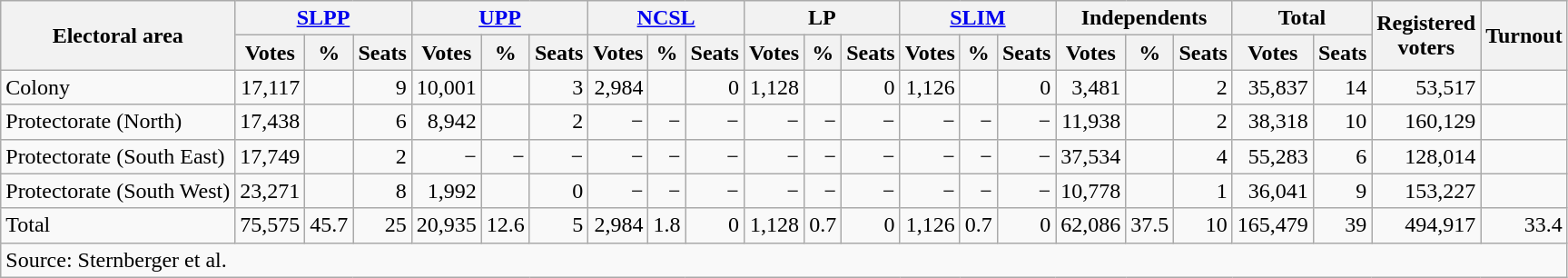<table class=wikitable style=text-align:right>
<tr>
<th rowspan=2>Electoral area</th>
<th colspan=3><a href='#'>SLPP</a></th>
<th colspan=3><a href='#'>UPP</a></th>
<th colspan=3><a href='#'>NCSL</a></th>
<th colspan=3>LP</th>
<th colspan=3><a href='#'>SLIM</a></th>
<th colspan=3>Independents</th>
<th colspan=2>Total</th>
<th rowspan=2>Registered<br>voters</th>
<th rowspan=2>Turnout</th>
</tr>
<tr>
<th>Votes</th>
<th>%</th>
<th>Seats</th>
<th>Votes</th>
<th>%</th>
<th>Seats</th>
<th>Votes</th>
<th>%</th>
<th>Seats</th>
<th>Votes</th>
<th>%</th>
<th>Seats</th>
<th>Votes</th>
<th>%</th>
<th>Seats</th>
<th>Votes</th>
<th>%</th>
<th>Seats</th>
<th>Votes</th>
<th>Seats</th>
</tr>
<tr>
<td align=left>Colony</td>
<td>17,117</td>
<td></td>
<td>9</td>
<td>10,001</td>
<td></td>
<td>3</td>
<td>2,984</td>
<td></td>
<td>0</td>
<td>1,128</td>
<td></td>
<td>0</td>
<td>1,126</td>
<td></td>
<td>0</td>
<td>3,481</td>
<td></td>
<td>2</td>
<td>35,837</td>
<td>14</td>
<td>53,517</td>
<td></td>
</tr>
<tr>
<td align=left>Protectorate (North)</td>
<td>17,438</td>
<td></td>
<td>6</td>
<td>8,942</td>
<td></td>
<td>2</td>
<td>−</td>
<td>−</td>
<td>−</td>
<td>−</td>
<td>−</td>
<td>−</td>
<td>−</td>
<td>−</td>
<td>−</td>
<td>11,938</td>
<td></td>
<td>2</td>
<td>38,318</td>
<td>10</td>
<td>160,129</td>
<td></td>
</tr>
<tr>
<td align=left>Protectorate (South East)</td>
<td>17,749</td>
<td></td>
<td>2</td>
<td>−</td>
<td>−</td>
<td>−</td>
<td>−</td>
<td>−</td>
<td>−</td>
<td>−</td>
<td>−</td>
<td>−</td>
<td>−</td>
<td>−</td>
<td>−</td>
<td>37,534</td>
<td></td>
<td>4</td>
<td>55,283</td>
<td>6</td>
<td>128,014</td>
<td></td>
</tr>
<tr>
<td align=left>Protectorate (South West)</td>
<td>23,271</td>
<td></td>
<td>8</td>
<td>1,992</td>
<td></td>
<td>0</td>
<td>−</td>
<td>−</td>
<td>−</td>
<td>−</td>
<td>−</td>
<td>−</td>
<td>−</td>
<td>−</td>
<td>−</td>
<td>10,778</td>
<td></td>
<td>1</td>
<td>36,041</td>
<td>9</td>
<td>153,227</td>
<td></td>
</tr>
<tr>
<td align=left>Total</td>
<td>75,575</td>
<td>45.7</td>
<td>25</td>
<td>20,935</td>
<td>12.6</td>
<td>5</td>
<td>2,984</td>
<td>1.8</td>
<td>0</td>
<td>1,128</td>
<td>0.7</td>
<td>0</td>
<td>1,126</td>
<td>0.7</td>
<td>0</td>
<td>62,086</td>
<td>37.5</td>
<td>10</td>
<td>165,479</td>
<td>39</td>
<td>494,917</td>
<td>33.4</td>
</tr>
<tr>
<td align=left colspan=23>Source: Sternberger et al.</td>
</tr>
</table>
